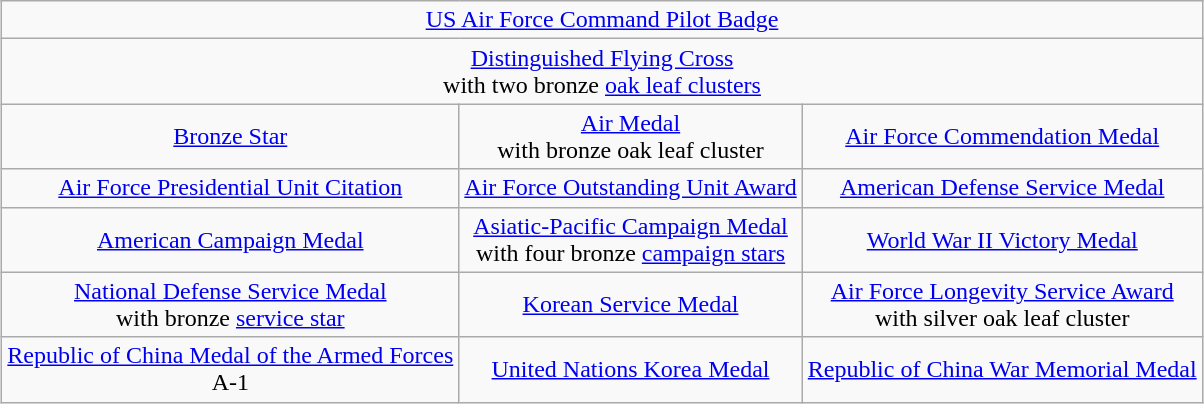<table class="wikitable" style="margin:1em auto; text-align:center;">
<tr>
<td colspan="3"><a href='#'>US Air Force Command Pilot Badge</a></td>
</tr>
<tr>
<td colspan="3"><a href='#'>Distinguished Flying Cross</a><br>with two bronze <a href='#'>oak leaf clusters</a></td>
</tr>
<tr>
<td><a href='#'>Bronze Star</a></td>
<td><a href='#'>Air Medal</a><br>with bronze oak leaf cluster</td>
<td><a href='#'>Air Force Commendation Medal</a></td>
</tr>
<tr>
<td><a href='#'>Air Force Presidential Unit Citation</a></td>
<td><a href='#'>Air Force Outstanding Unit Award</a></td>
<td><a href='#'>American Defense Service Medal</a></td>
</tr>
<tr>
<td><a href='#'>American Campaign Medal</a></td>
<td><a href='#'>Asiatic-Pacific Campaign Medal</a><br>with four bronze <a href='#'>campaign stars</a></td>
<td><a href='#'>World War II Victory Medal</a></td>
</tr>
<tr>
<td><a href='#'>National Defense Service Medal</a><br>with bronze <a href='#'>service star</a></td>
<td><a href='#'>Korean Service Medal</a></td>
<td><a href='#'>Air Force Longevity Service Award</a><br>with silver oak leaf cluster</td>
</tr>
<tr>
<td><a href='#'>Republic of China Medal of the Armed Forces</a><br>A-1</td>
<td><a href='#'>United Nations Korea Medal</a></td>
<td><a href='#'>Republic of China War Memorial Medal</a></td>
</tr>
</table>
